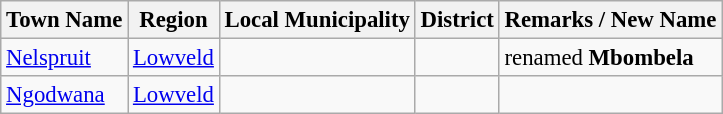<table class="wikitable sortable" style="font-size: 95%;">
<tr>
<th>Town Name</th>
<th>Region</th>
<th>Local Municipality</th>
<th>District</th>
<th>Remarks / New Name</th>
</tr>
<tr>
<td><a href='#'>Nelspruit</a></td>
<td><a href='#'>Lowveld</a></td>
<td></td>
<td></td>
<td>renamed <strong>Mbombela</strong></td>
</tr>
<tr>
<td><a href='#'>Ngodwana</a></td>
<td><a href='#'>Lowveld</a></td>
<td></td>
<td></td>
<td></td>
</tr>
</table>
